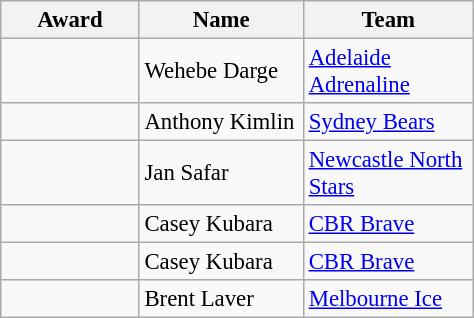<table class="sortable wikitable" style="width:25%;text-align:left;font-size:95%;">
<tr>
<th width=100>Award</th>
<th width=120>Name</th>
<th width=120>Team</th>
</tr>
<tr>
<td></td>
<td> Wehebe Darge</td>
<td><a href='#'>Adelaide Adrenaline</a></td>
</tr>
<tr>
<td></td>
<td> Anthony Kimlin</td>
<td><a href='#'>Sydney Bears</a></td>
</tr>
<tr>
<td></td>
<td> Jan Safar</td>
<td><a href='#'>Newcastle North Stars</a></td>
</tr>
<tr>
<td></td>
<td> Casey Kubara</td>
<td><a href='#'>CBR Brave</a></td>
</tr>
<tr>
<td></td>
<td> Casey Kubara</td>
<td><a href='#'>CBR Brave</a></td>
</tr>
<tr>
<td></td>
<td> Brent Laver</td>
<td><a href='#'>Melbourne Ice</a></td>
</tr>
</table>
